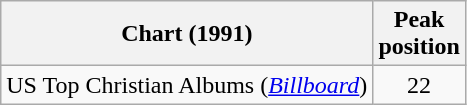<table class="wikitable">
<tr>
<th>Chart (1991)</th>
<th>Peak<br>position</th>
</tr>
<tr>
<td>US Top Christian Albums (<em><a href='#'>Billboard</a></em>)</td>
<td style="text-align:center;">22</td>
</tr>
</table>
